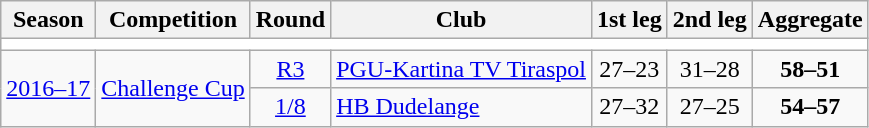<table class="wikitable">
<tr>
<th>Season</th>
<th>Competition</th>
<th>Round</th>
<th>Club</th>
<th>1st leg</th>
<th>2nd leg</th>
<th>Aggregate</th>
</tr>
<tr>
<td colspan="7" bgcolor=white></td>
</tr>
<tr>
<td rowspan="2"><a href='#'>2016–17</a></td>
<td rowspan="2"><a href='#'>Challenge Cup</a></td>
<td style="text-align:center;"><a href='#'>R3</a></td>
<td> <a href='#'>PGU-Kartina TV Tiraspol</a></td>
<td style="text-align:center;">27–23</td>
<td style="text-align:center;">31–28</td>
<td style="text-align:center;"><strong>58–51</strong></td>
</tr>
<tr>
<td style="text-align:center;"><a href='#'>1/8</a></td>
<td> <a href='#'>HB Dudelange</a></td>
<td style="text-align:center;">27–32</td>
<td style="text-align:center;">27–25</td>
<td style="text-align:center;"><strong>54–57</strong></td>
</tr>
</table>
